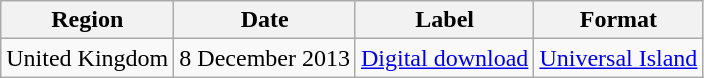<table class="wikitable">
<tr>
<th>Region</th>
<th>Date</th>
<th>Label</th>
<th>Format</th>
</tr>
<tr>
<td>United Kingdom</td>
<td>8 December 2013</td>
<td><a href='#'>Digital download</a></td>
<td><a href='#'>Universal Island</a></td>
</tr>
</table>
